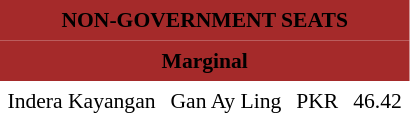<table class="toccolours" cellpadding="5" cellspacing="0" style="float:left; margin-right:.5em; margin-top:.4em; font-size:90%;">
<tr>
<td colspan="4"  style="text-align:center; background:brown;"><span><strong>NON-GOVERNMENT SEATS</strong></span></td>
</tr>
<tr>
<td colspan="4"  style="text-align:center; background:brown;"><span><strong>Marginal</strong></span></td>
</tr>
<tr>
<td>Indera Kayangan</td>
<td>Gan Ay Ling</td>
<td>PKR</td>
<td style="text-align:center;">46.42</td>
</tr>
<tr>
</tr>
</table>
